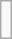<table class="wikitable mw-collapsible mw-collapsed">
<tr>
<td><br>

</td>
</tr>
</table>
